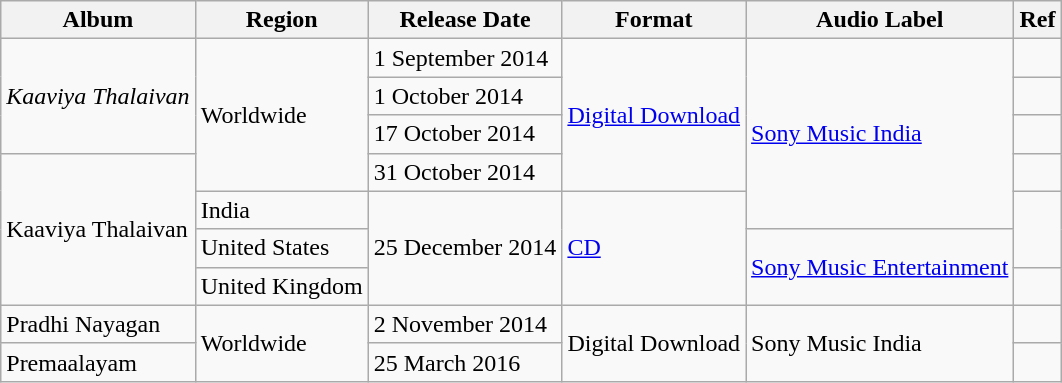<table class="wikitable plainrowheaders">
<tr>
<th>Album</th>
<th>Region</th>
<th>Release Date</th>
<th>Format</th>
<th>Audio Label</th>
<th>Ref</th>
</tr>
<tr>
<td rowspan="3"><em>Kaaviya Thalaivan</em>  </td>
<td rowspan="4">Worldwide</td>
<td>1 September 2014</td>
<td rowspan="4"><a href='#'>Digital Download</a></td>
<td rowspan="5"><a href='#'>Sony Music India</a></td>
<td></td>
</tr>
<tr>
<td>1 October 2014</td>
<td></td>
</tr>
<tr>
<td>17 October 2014</td>
<td></td>
</tr>
<tr>
<td rowspan="4">Kaaviya Thalaivan </td>
<td>31 October 2014</td>
<td></td>
</tr>
<tr>
<td>India</td>
<td rowspan="3">25 December 2014</td>
<td rowspan="3"><a href='#'>CD</a></td>
<td rowspan="2"></td>
</tr>
<tr>
<td>United States</td>
<td rowspan="2"><a href='#'>Sony Music Entertainment</a></td>
</tr>
<tr>
<td>United Kingdom</td>
<td></td>
</tr>
<tr>
<td>Pradhi Nayagan </td>
<td rowspan="2">Worldwide</td>
<td>2 November 2014</td>
<td rowspan="2">Digital Download</td>
<td rowspan="2">Sony Music India</td>
<td></td>
</tr>
<tr>
<td>Premaalayam<br></td>
<td>25 March 2016</td>
<td></td>
</tr>
</table>
